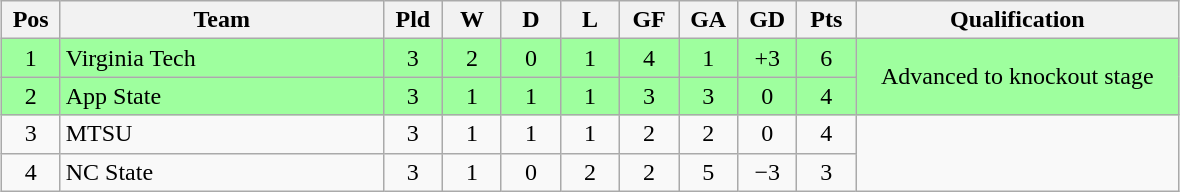<table class="wikitable" style="text-align:center; margin: 1em auto">
<tr>
<th style="width:2em">Pos</th>
<th style="width:13em">Team</th>
<th style="width:2em">Pld</th>
<th style="width:2em">W</th>
<th style="width:2em">D</th>
<th style="width:2em">L</th>
<th style="width:2em">GF</th>
<th style="width:2em">GA</th>
<th style="width:2em">GD</th>
<th style="width:2em">Pts</th>
<th style="width:13em">Qualification</th>
</tr>
<tr bgcolor="#9eff9e">
<td>1</td>
<td style="text-align:left">Virginia Tech</td>
<td>3</td>
<td>2</td>
<td>0</td>
<td>1</td>
<td>4</td>
<td>1</td>
<td>+3</td>
<td>6</td>
<td rowspan="2">Advanced to knockout stage</td>
</tr>
<tr bgcolor="#9eff9e">
<td>2</td>
<td style="text-align:left">App State</td>
<td>3</td>
<td>1</td>
<td>1</td>
<td>1</td>
<td>3</td>
<td>3</td>
<td>0</td>
<td>4</td>
</tr>
<tr>
<td>3</td>
<td style="text-align:left">MTSU</td>
<td>3</td>
<td>1</td>
<td>1</td>
<td>1</td>
<td>2</td>
<td>2</td>
<td>0</td>
<td>4</td>
<td rowspan="2"></td>
</tr>
<tr>
<td>4</td>
<td style="text-align:left">NC State</td>
<td>3</td>
<td>1</td>
<td>0</td>
<td>2</td>
<td>2</td>
<td>5</td>
<td>−3</td>
<td>3</td>
</tr>
</table>
